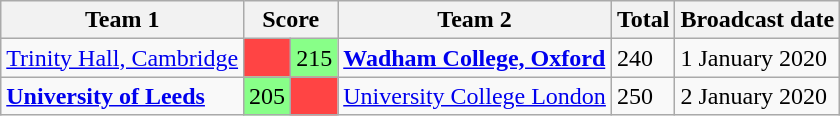<table class="wikitable">
<tr>
<th>Team 1</th>
<th colspan=2>Score</th>
<th>Team 2</th>
<th>Total</th>
<th>Broadcast date</th>
</tr>
<tr>
<td><a href='#'>Trinity Hall, Cambridge</a></td>
<td style="background:#f44;"></td>
<td style="background:#88ff88">215</td>
<td><strong><a href='#'>Wadham College, Oxford</a></strong></td>
<td>240</td>
<td>1 January 2020</td>
</tr>
<tr>
<td><strong><a href='#'>University of Leeds</a></strong></td>
<td style="background:#88ff88">205</td>
<td style="background:#f44;"></td>
<td><a href='#'>University College London</a></td>
<td>250</td>
<td>2 January 2020</td>
</tr>
</table>
